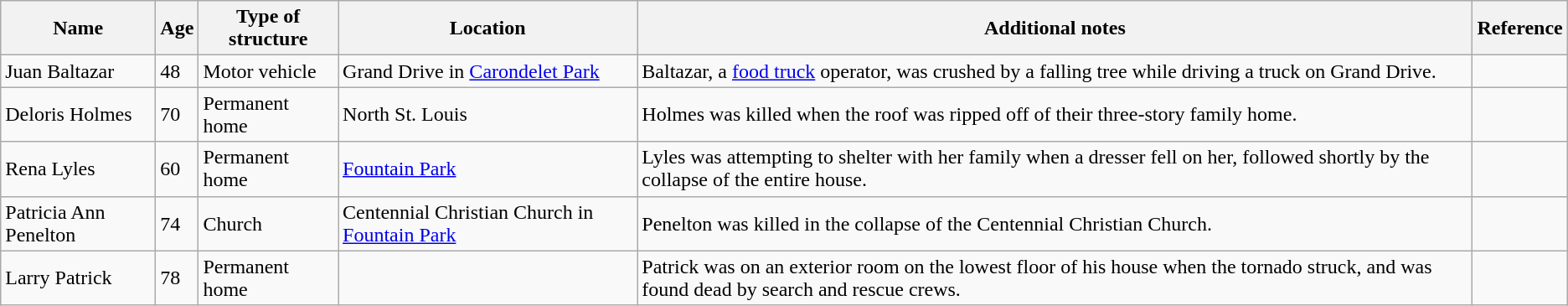<table class="wikitable">
<tr>
<th>Name</th>
<th>Age</th>
<th>Type of structure</th>
<th>Location</th>
<th>Additional notes</th>
<th>Reference</th>
</tr>
<tr>
<td>Juan Baltazar</td>
<td>48</td>
<td>Motor vehicle</td>
<td>Grand Drive in <a href='#'>Carondelet Park</a></td>
<td>Baltazar, a <a href='#'>food truck</a> operator, was crushed by a falling tree while driving a truck on Grand Drive.</td>
<td></td>
</tr>
<tr>
<td>Deloris Holmes</td>
<td>70</td>
<td>Permanent home</td>
<td>North St. Louis</td>
<td>Holmes was killed when the roof was ripped off of their three-story family home.</td>
<td></td>
</tr>
<tr>
<td>Rena Lyles</td>
<td>60</td>
<td>Permanent home</td>
<td><a href='#'>Fountain Park</a></td>
<td>Lyles was attempting to shelter with her family when a dresser fell on her, followed shortly by the collapse of the entire house.</td>
<td></td>
</tr>
<tr>
<td>Patricia Ann Penelton</td>
<td>74</td>
<td>Church</td>
<td>Centennial Christian Church in <a href='#'>Fountain Park</a></td>
<td>Penelton was killed in the collapse of the Centennial Christian Church.</td>
<td></td>
</tr>
<tr>
<td>Larry Patrick</td>
<td>78</td>
<td>Permanent home</td>
<td></td>
<td>Patrick was on an exterior room on the lowest floor of his house when the tornado struck, and was found dead by search and rescue crews.</td>
<td></td>
</tr>
</table>
